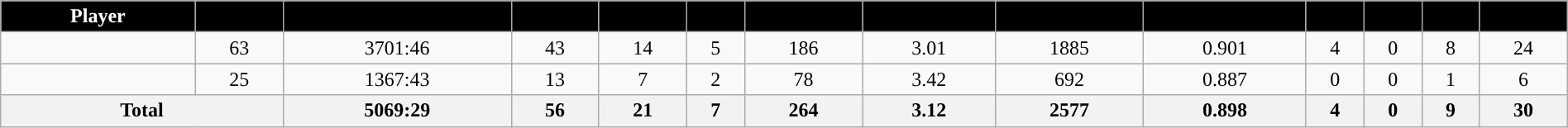<table class="wikitable sortable" style="width:100%; text-align:center;">
<tr>
<th style="color:white; background:#000000; ">Player</th>
<th style="color:white; background:#000000; "></th>
<th style="color:white; background:#000000; "></th>
<th style="color:white; background:#000000; "></th>
<th style="color:white; background:#000000; "></th>
<th style="color:white; background:#000000; "></th>
<th style="color:white; background:#000000; "></th>
<th style="color:white; background:#000000; "></th>
<th style="color:white; background:#000000; "></th>
<th style="color:white; background:#000000; "></th>
<th style="color:white; background:#000000; "></th>
<th style="color:white; background:#000000; "></th>
<th style="color:white; background:#000000; "></th>
<th style="color:white; background:#000000; "></th>
</tr>
<tr>
<td></td>
<td>63</td>
<td>3701:46</td>
<td>43</td>
<td>14</td>
<td>5</td>
<td>186</td>
<td>3.01</td>
<td>1885</td>
<td>0.901</td>
<td>4</td>
<td>0</td>
<td>8</td>
<td>24</td>
</tr>
<tr>
<td></td>
<td>25</td>
<td>1367:43</td>
<td>13</td>
<td>7</td>
<td>2</td>
<td>78</td>
<td>3.42</td>
<td>692</td>
<td>0.887</td>
<td>0</td>
<td>0</td>
<td>1</td>
<td>6</td>
</tr>
<tr class="sortbotom">
<th colspan=2>Total</th>
<th>5069:29</th>
<th>56</th>
<th>21</th>
<th>7</th>
<th>264</th>
<th>3.12</th>
<th>2577</th>
<th>0.898</th>
<th>4</th>
<th>0</th>
<th>9</th>
<th>30</th>
</tr>
</table>
